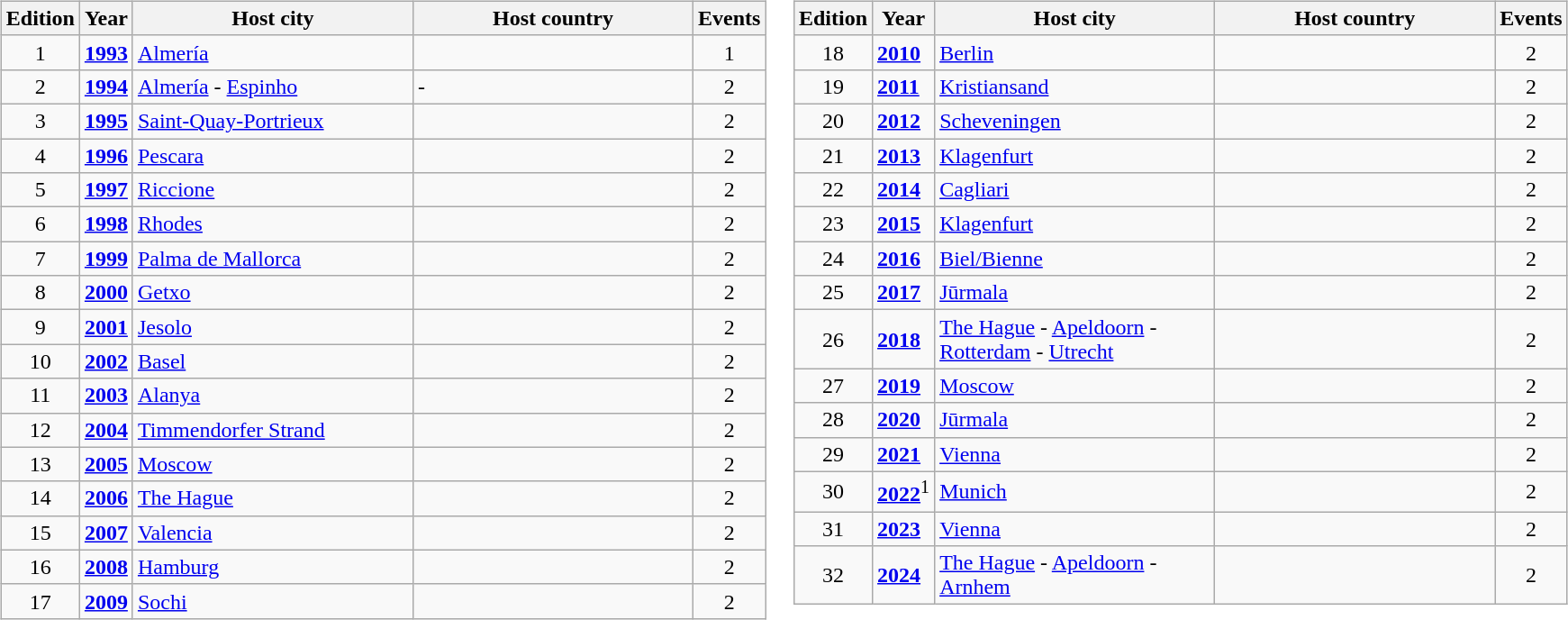<table>
<tr>
<td><br><table class="wikitable" style="font-size:100%">
<tr>
<th width=30>Edition</th>
<th width=30>Year</th>
<th width=200>Host city</th>
<th width=200>Host country</th>
<th width=30>Events</th>
</tr>
<tr>
<td align=center>1</td>
<td><strong><a href='#'>1993</a></strong></td>
<td><a href='#'>Almería</a></td>
<td></td>
<td align=center>1</td>
</tr>
<tr>
<td align=center>2</td>
<td><strong><a href='#'>1994</a></strong></td>
<td><a href='#'>Almería</a> - <a href='#'>Espinho</a></td>
<td> - </td>
<td align=center>2</td>
</tr>
<tr>
<td align=center>3</td>
<td><strong><a href='#'>1995</a></strong></td>
<td><a href='#'>Saint-Quay-Portrieux</a></td>
<td></td>
<td align=center>2</td>
</tr>
<tr>
<td align=center>4</td>
<td><strong><a href='#'>1996</a></strong></td>
<td><a href='#'>Pescara</a></td>
<td></td>
<td align=center>2</td>
</tr>
<tr>
<td align=center>5</td>
<td><strong><a href='#'>1997</a></strong></td>
<td><a href='#'>Riccione</a></td>
<td></td>
<td align=center>2</td>
</tr>
<tr>
<td align=center>6</td>
<td><strong><a href='#'>1998</a></strong></td>
<td><a href='#'>Rhodes</a></td>
<td></td>
<td align=center>2</td>
</tr>
<tr>
<td align=center>7</td>
<td><strong><a href='#'>1999</a></strong></td>
<td><a href='#'>Palma de Mallorca</a></td>
<td></td>
<td align=center>2</td>
</tr>
<tr>
<td align=center>8</td>
<td><strong><a href='#'>2000</a></strong></td>
<td><a href='#'>Getxo</a></td>
<td></td>
<td align=center>2</td>
</tr>
<tr>
<td align=center>9</td>
<td><strong><a href='#'>2001</a></strong></td>
<td><a href='#'>Jesolo</a></td>
<td></td>
<td align=center>2</td>
</tr>
<tr>
<td align=center>10</td>
<td><strong><a href='#'>2002</a></strong></td>
<td><a href='#'>Basel</a></td>
<td></td>
<td align=center>2</td>
</tr>
<tr>
<td align=center>11</td>
<td><strong><a href='#'>2003</a></strong></td>
<td><a href='#'>Alanya</a></td>
<td></td>
<td align=center>2</td>
</tr>
<tr>
<td align=center>12</td>
<td><strong><a href='#'>2004</a></strong></td>
<td><a href='#'>Timmendorfer Strand</a></td>
<td></td>
<td align=center>2</td>
</tr>
<tr>
<td align=center>13</td>
<td><strong><a href='#'>2005</a></strong></td>
<td><a href='#'>Moscow</a></td>
<td></td>
<td align=center>2</td>
</tr>
<tr>
<td align=center>14</td>
<td><strong><a href='#'>2006</a></strong></td>
<td><a href='#'>The Hague</a></td>
<td></td>
<td align=center>2</td>
</tr>
<tr>
<td align=center>15</td>
<td><strong><a href='#'>2007</a></strong></td>
<td><a href='#'>Valencia</a></td>
<td></td>
<td align=center>2</td>
</tr>
<tr>
<td align=center>16</td>
<td><strong><a href='#'>2008</a></strong></td>
<td><a href='#'>Hamburg</a></td>
<td></td>
<td align=center>2</td>
</tr>
<tr>
<td align=center>17</td>
<td><strong><a href='#'>2009</a></strong></td>
<td><a href='#'>Sochi</a></td>
<td></td>
<td align=center>2</td>
</tr>
</table>
</td>
<td valign=top><br><table class="wikitable" style="font-size:100%">
<tr>
<th width=30>Edition</th>
<th width=30>Year</th>
<th width=200>Host city</th>
<th width=200>Host country</th>
<th width=30>Events</th>
</tr>
<tr>
<td align=center>18</td>
<td><strong><a href='#'>2010</a></strong></td>
<td><a href='#'>Berlin</a></td>
<td></td>
<td align=center>2</td>
</tr>
<tr>
<td align=center>19</td>
<td><strong><a href='#'>2011</a></strong></td>
<td><a href='#'>Kristiansand</a></td>
<td></td>
<td align=center>2</td>
</tr>
<tr>
<td align=center>20</td>
<td><strong><a href='#'>2012</a></strong></td>
<td><a href='#'>Scheveningen</a></td>
<td></td>
<td align=center>2</td>
</tr>
<tr>
<td align=center>21</td>
<td><strong><a href='#'>2013</a></strong></td>
<td><a href='#'>Klagenfurt</a></td>
<td></td>
<td align=center>2</td>
</tr>
<tr>
<td align=center>22</td>
<td><strong><a href='#'>2014</a></strong></td>
<td><a href='#'>Cagliari</a></td>
<td></td>
<td align=center>2</td>
</tr>
<tr>
<td align=center>23</td>
<td><strong><a href='#'>2015</a></strong></td>
<td><a href='#'>Klagenfurt</a></td>
<td></td>
<td align=center>2</td>
</tr>
<tr>
<td align=center>24</td>
<td><strong><a href='#'>2016</a></strong></td>
<td><a href='#'>Biel/Bienne</a></td>
<td></td>
<td align=center>2</td>
</tr>
<tr>
<td align=center>25</td>
<td><strong><a href='#'>2017</a></strong></td>
<td><a href='#'>Jūrmala</a></td>
<td></td>
<td align=center>2</td>
</tr>
<tr>
<td align=center>26</td>
<td><strong><a href='#'>2018</a></strong></td>
<td><a href='#'>The Hague</a> - <a href='#'>Apeldoorn</a> - <a href='#'>Rotterdam</a> - <a href='#'>Utrecht</a></td>
<td></td>
<td align=center>2</td>
</tr>
<tr>
<td align=center>27</td>
<td><strong><a href='#'>2019</a></strong></td>
<td><a href='#'>Moscow</a></td>
<td></td>
<td align=center>2</td>
</tr>
<tr>
<td align=center>28</td>
<td><strong><a href='#'>2020</a></strong></td>
<td><a href='#'>Jūrmala</a></td>
<td></td>
<td align=center>2</td>
</tr>
<tr>
<td align=center>29</td>
<td><strong><a href='#'>2021</a></strong></td>
<td><a href='#'>Vienna</a></td>
<td></td>
<td align=center>2</td>
</tr>
<tr>
<td align=center>30</td>
<td><strong><a href='#'>2022</a></strong><sup>1</sup></td>
<td><a href='#'>Munich</a></td>
<td></td>
<td align=center>2</td>
</tr>
<tr>
<td align=center>31</td>
<td><strong><a href='#'>2023</a></strong></td>
<td><a href='#'>Vienna</a></td>
<td></td>
<td align=center>2</td>
</tr>
<tr>
<td align=center>32</td>
<td><strong><a href='#'>2024</a></strong></td>
<td><a href='#'>The Hague</a> - <a href='#'>Apeldoorn</a> - <a href='#'>Arnhem</a></td>
<td></td>
<td align=center>2</td>
</tr>
</table>
</td>
</tr>
</table>
